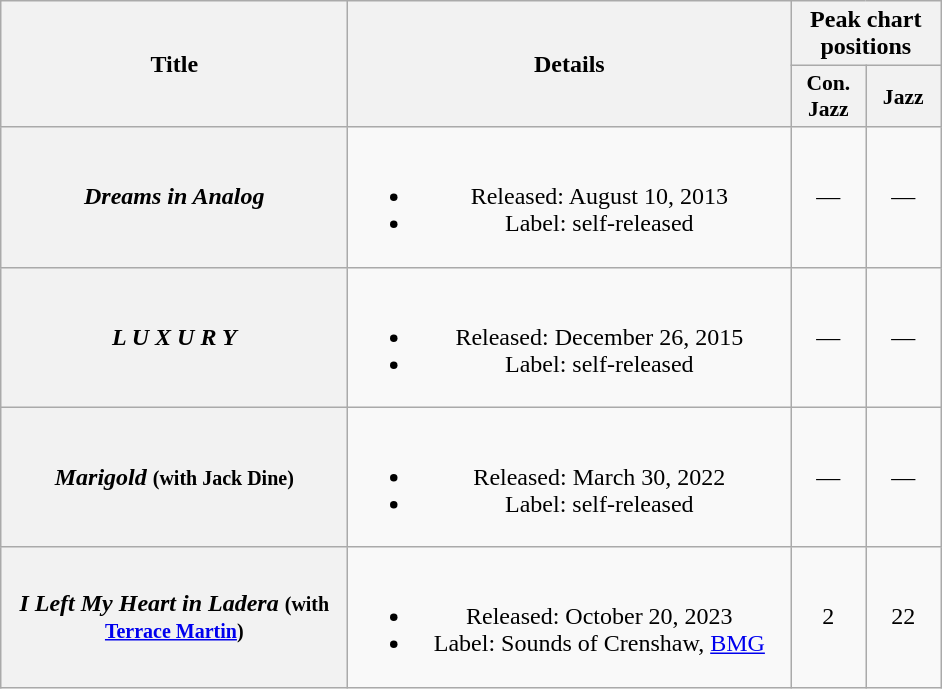<table class="wikitable plainrowheaders" style="text-align:center;">
<tr>
<th scope="col" rowspan="2" style="width:14em;">Title</th>
<th scope="col" rowspan="2" style="width:18em;">Details</th>
<th scope="col" colspan="2" style="width:5em;">Peak chart positions</th>
</tr>
<tr>
<th scope="col" style="width:3em;font-size:90%;">Con.<br>Jazz<br></th>
<th scope="col" style="width:3em;font-size:90%;">Jazz<br></th>
</tr>
<tr>
<th scope="row"><em>Dreams in Analog</em></th>
<td><br><ul><li>Released: August 10, 2013</li><li>Label: self-released</li></ul></td>
<td>—</td>
<td>—</td>
</tr>
<tr>
<th scope="row"><em>L U X U R Y</em></th>
<td><br><ul><li>Released: December 26, 2015</li><li>Label: self-released</li></ul></td>
<td>—</td>
<td>—</td>
</tr>
<tr>
<th scope="row"><em>Marigold</em> <small>(with Jack Dine)</small></th>
<td><br><ul><li>Released: March 30, 2022</li><li>Label: self-released</li></ul></td>
<td>—</td>
<td>—</td>
</tr>
<tr>
<th scope="row"><em>I Left My Heart in Ladera</em> <small>(with <a href='#'>Terrace Martin</a>)</small></th>
<td><br><ul><li>Released: October 20, 2023</li><li>Label: Sounds of Crenshaw, <a href='#'>BMG</a></li></ul></td>
<td>2</td>
<td>22</td>
</tr>
</table>
